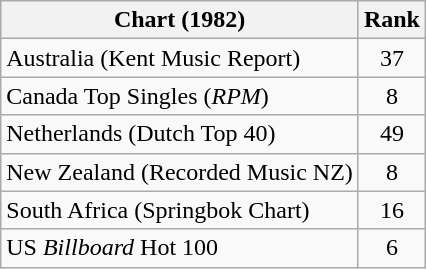<table class="wikitable sortable">
<tr>
<th>Chart (1982)</th>
<th>Rank</th>
</tr>
<tr>
<td>Australia (Kent Music Report)</td>
<td align="center">37</td>
</tr>
<tr>
<td>Canada Top Singles (<em>RPM</em>)</td>
<td align="center">8</td>
</tr>
<tr>
<td>Netherlands (Dutch Top 40)</td>
<td style="text-align:center;">49</td>
</tr>
<tr>
<td>New Zealand (Recorded Music NZ)</td>
<td align="center">8</td>
</tr>
<tr>
<td>South Africa (Springbok Chart)</td>
<td align="center">16</td>
</tr>
<tr>
<td>US <em>Billboard</em> Hot 100</td>
<td style="text-align:center;">6</td>
</tr>
</table>
